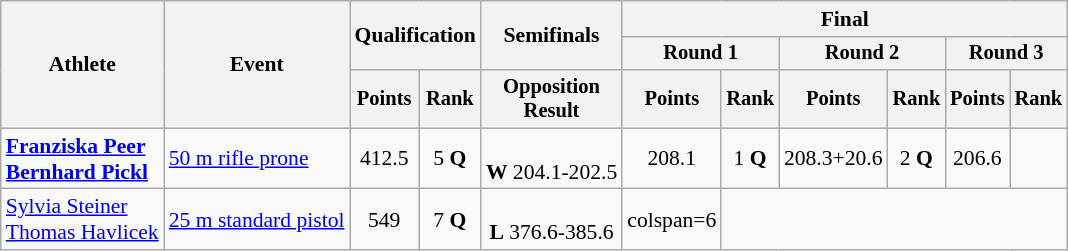<table class="wikitable" style="text-align:center; font-size:90%">
<tr>
<th rowspan=3>Athlete</th>
<th rowspan=3>Event</th>
<th colspan=2 rowspan=2>Qualification</th>
<th rowspan=2>Semifinals</th>
<th colspan=6>Final</th>
</tr>
<tr style="font-size:95%">
<th colspan=2>Round 1</th>
<th colspan=2>Round 2</th>
<th colspan=2>Round 3</th>
</tr>
<tr style="font-size:95%">
<th>Points</th>
<th>Rank</th>
<th>Opposition<br>Result</th>
<th>Points</th>
<th>Rank</th>
<th>Points</th>
<th>Rank</th>
<th>Points</th>
<th>Rank</th>
</tr>
<tr>
<td align=left><strong><a href='#'>Franziska Peer</a><br><a href='#'>Bernhard Pickl</a></strong></td>
<td align=left><a href='#'>50 m rifle prone</a></td>
<td>412.5</td>
<td>5 <strong>Q</strong></td>
<td><br><strong>W</strong> 204.1-202.5</td>
<td>208.1</td>
<td>1 <strong>Q</strong></td>
<td>208.3+20.6</td>
<td>2 <strong>Q</strong></td>
<td>206.6</td>
<td></td>
</tr>
<tr>
<td align=left><a href='#'>Sylvia Steiner</a><br><a href='#'>Thomas Havlicek</a></td>
<td align=left><a href='#'>25 m standard pistol</a></td>
<td>549</td>
<td>7 <strong>Q</strong></td>
<td><br><strong>L</strong> 376.6-385.6</td>
<td>colspan=6 </td>
</tr>
</table>
